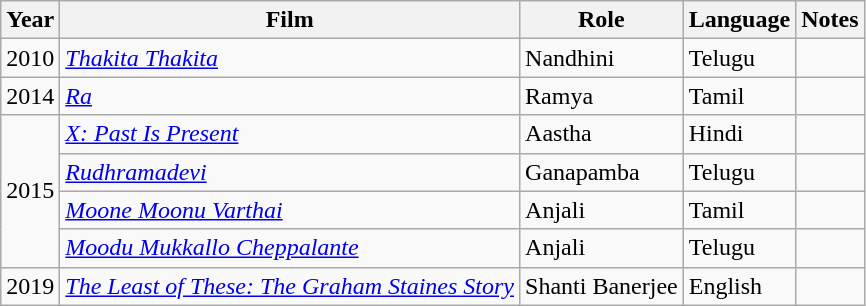<table class="wikitable sortable">
<tr>
<th>Year</th>
<th>Film</th>
<th>Role</th>
<th>Language</th>
<th>Notes</th>
</tr>
<tr>
<td>2010</td>
<td><em><a href='#'>Thakita Thakita</a></em></td>
<td>Nandhini</td>
<td>Telugu</td>
<td></td>
</tr>
<tr>
<td>2014</td>
<td><em><a href='#'>Ra</a></em></td>
<td>Ramya</td>
<td>Tamil</td>
<td></td>
</tr>
<tr>
<td rowspan="4">2015</td>
<td><em><a href='#'>X: Past Is Present</a></em></td>
<td>Aastha</td>
<td>Hindi</td>
<td></td>
</tr>
<tr>
<td><em><a href='#'>Rudhramadevi</a></em></td>
<td>Ganapamba</td>
<td>Telugu</td>
<td></td>
</tr>
<tr>
<td><em><a href='#'>Moone Moonu Varthai</a></em></td>
<td>Anjali</td>
<td>Tamil</td>
<td></td>
</tr>
<tr>
<td><em><a href='#'>Moodu Mukkallo Cheppalante</a></em></td>
<td>Anjali</td>
<td>Telugu</td>
<td></td>
</tr>
<tr>
<td>2019</td>
<td><em><a href='#'>The Least of These: The Graham Staines Story</a></em></td>
<td>Shanti Banerjee</td>
<td>English</td>
<td></td>
</tr>
</table>
